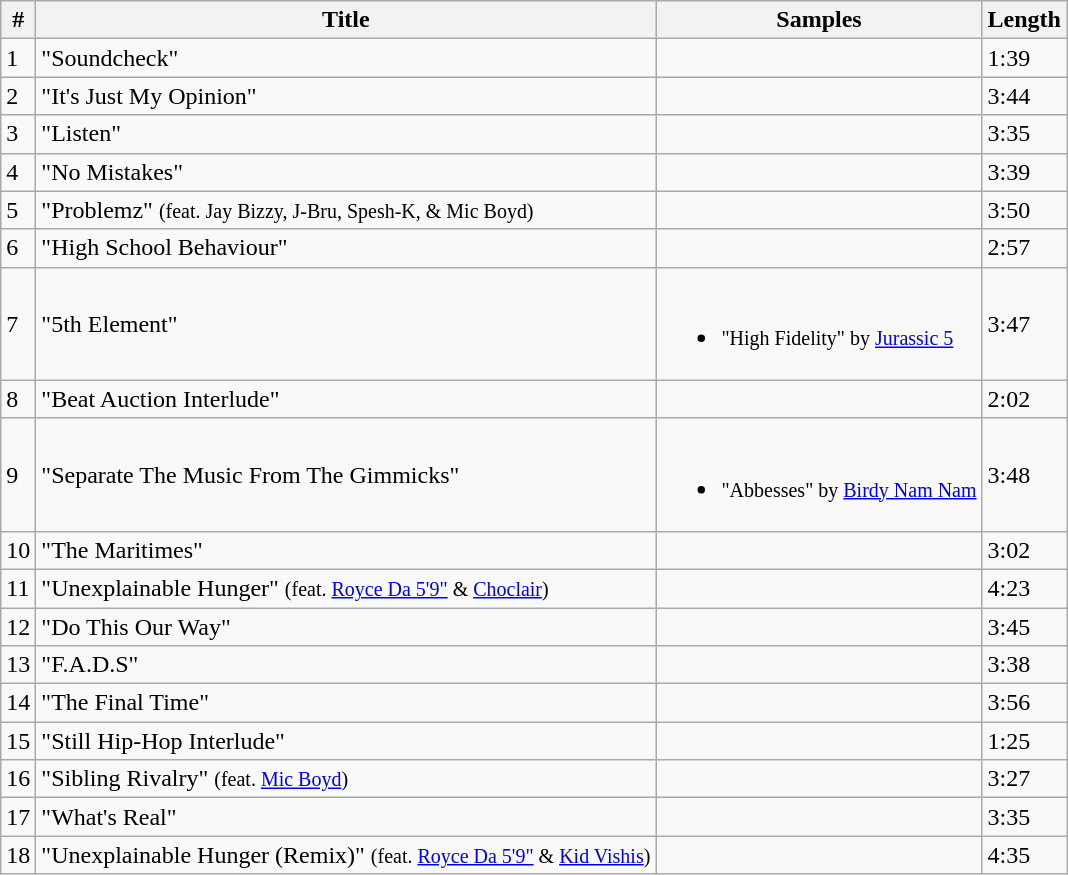<table class="wikitable">
<tr>
<th>#</th>
<th>Title</th>
<th>Samples</th>
<th>Length</th>
</tr>
<tr>
<td>1</td>
<td>"Soundcheck"</td>
<td><small></small></td>
<td>1:39</td>
</tr>
<tr>
<td>2</td>
<td>"It's Just My Opinion"</td>
<td><small></small></td>
<td>3:44</td>
</tr>
<tr>
<td>3</td>
<td>"Listen"</td>
<td><small></small></td>
<td>3:35</td>
</tr>
<tr>
<td>4</td>
<td>"No Mistakes"</td>
<td><small></small></td>
<td>3:39</td>
</tr>
<tr>
<td>5</td>
<td>"Problemz" <small>(feat. Jay Bizzy, J-Bru, Spesh-K, & Mic Boyd)</small></td>
<td><small></small></td>
<td>3:50</td>
</tr>
<tr>
<td>6</td>
<td>"High School Behaviour"</td>
<td><small></small></td>
<td>2:57</td>
</tr>
<tr>
<td>7</td>
<td>"5th Element"</td>
<td><br><ul><li><small>"High Fidelity" by <a href='#'>Jurassic 5</a></small></li></ul></td>
<td>3:47</td>
</tr>
<tr>
<td>8</td>
<td>"Beat Auction Interlude"</td>
<td><small></small></td>
<td>2:02</td>
</tr>
<tr>
<td>9</td>
<td>"Separate The Music From The Gimmicks"</td>
<td><br><ul><li><small>"Abbesses" by <a href='#'>Birdy Nam Nam</a></small></li></ul></td>
<td>3:48</td>
</tr>
<tr>
<td>10</td>
<td>"The Maritimes"</td>
<td><small></small></td>
<td>3:02</td>
</tr>
<tr>
<td>11</td>
<td>"Unexplainable Hunger" <small>(feat. <a href='#'>Royce Da 5'9"</a> & <a href='#'>Choclair</a>)</small></td>
<td><small></small></td>
<td>4:23</td>
</tr>
<tr>
<td>12</td>
<td>"Do This Our Way"</td>
<td><small></small></td>
<td>3:45</td>
</tr>
<tr>
<td>13</td>
<td>"F.A.D.S"</td>
<td><small></small></td>
<td>3:38</td>
</tr>
<tr>
<td>14</td>
<td>"The Final Time"</td>
<td><small></small></td>
<td>3:56</td>
</tr>
<tr>
<td>15</td>
<td>"Still Hip-Hop Interlude"</td>
<td><small></small></td>
<td>1:25</td>
</tr>
<tr>
<td>16</td>
<td>"Sibling Rivalry" <small>(feat. <a href='#'>Mic Boyd</a>)</small></td>
<td><small></small></td>
<td>3:27</td>
</tr>
<tr>
<td>17</td>
<td>"What's Real"</td>
<td><small></small></td>
<td>3:35</td>
</tr>
<tr>
<td>18</td>
<td>"Unexplainable Hunger (Remix)" <small>(feat. <a href='#'>Royce Da 5'9"</a> & <a href='#'>Kid Vishis</a>)</small></td>
<td><small></small></td>
<td>4:35</td>
</tr>
</table>
